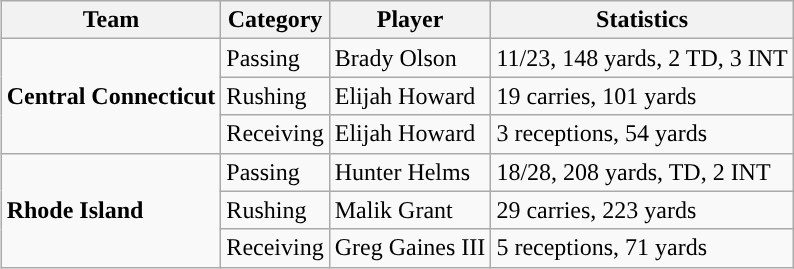<table class="wikitable" style="float: right;">
<tr>
<th>Team</th>
<th>Category</th>
<th>Player</th>
<th>Statistics</th>
</tr>
<tr>
<td rowspan=3><strong>Central Connecticut</strong></td>
<td>Passing</td>
<td>Brady Olson</td>
<td>11/23, 148 yards, 2 TD, 3 INT</td>
</tr>
<tr>
<td>Rushing</td>
<td>Elijah Howard</td>
<td>19 carries, 101 yards</td>
</tr>
<tr>
<td>Receiving</td>
<td>Elijah Howard</td>
<td>3 receptions, 54 yards</td>
</tr>
<tr>
<td rowspan=3><strong>Rhode Island</strong></td>
<td>Passing</td>
<td>Hunter Helms</td>
<td>18/28, 208 yards, TD, 2 INT</td>
</tr>
<tr>
<td>Rushing</td>
<td>Malik Grant</td>
<td>29 carries, 223 yards</td>
</tr>
<tr>
<td>Receiving</td>
<td>Greg Gaines III</td>
<td>5 receptions, 71 yards</td>
</tr>
</table>
